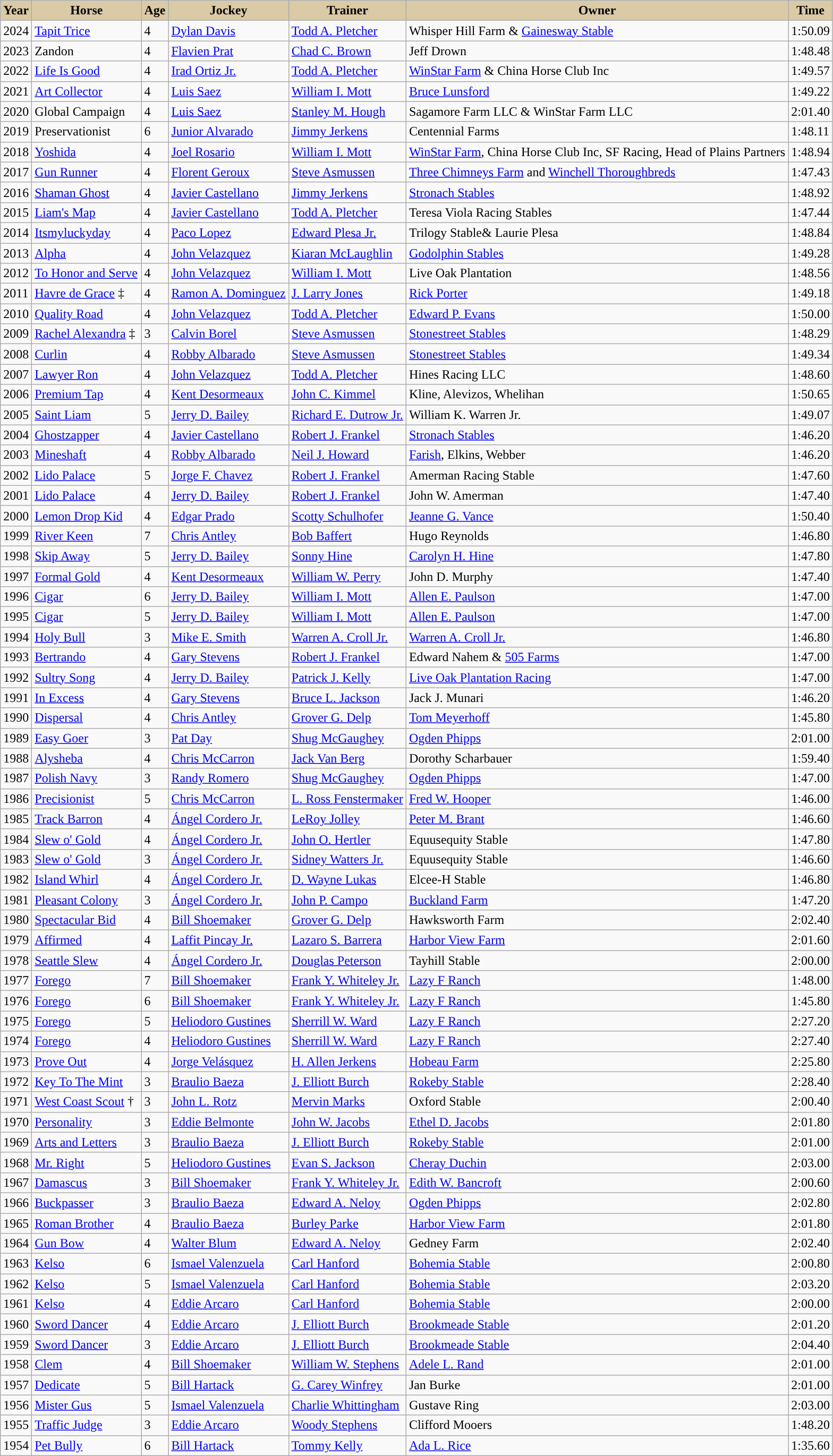<table class="wikitable sortable">
<tr>
<th style="background-color:#DACAA5">Year</th>
<th style="background-color:#DACAA5; width:130px">Horse</th>
<th style="background-color:#DACAA5">Age</th>
<th style="background-color:#DACAA5">Jockey</th>
<th style="background-color:#DACAA5">Trainer</th>
<th style="background-color:#DACAA5">Owner</th>
<th style="background-color:#DACAA5">Time</th>
</tr>
<tr>
<td>2024</td>
<td><a href='#'>Tapit Trice</a></td>
<td>4</td>
<td><a href='#'>Dylan Davis</a></td>
<td><a href='#'>Todd A. Pletcher</a></td>
<td>Whisper Hill Farm & <a href='#'>Gainesway Stable</a></td>
<td>1:50.09</td>
</tr>
<tr>
<td>2023</td>
<td>Zandon</td>
<td>4</td>
<td><a href='#'>Flavien Prat</a></td>
<td><a href='#'>Chad C. Brown</a></td>
<td>Jeff Drown</td>
<td>1:48.48</td>
</tr>
<tr>
<td>2022</td>
<td><a href='#'>Life Is Good</a></td>
<td>4</td>
<td><a href='#'>Irad Ortiz Jr.</a></td>
<td><a href='#'>Todd A. Pletcher</a></td>
<td><a href='#'>WinStar Farm</a> & China Horse Club Inc</td>
<td>1:49.57</td>
</tr>
<tr>
<td>2021</td>
<td><a href='#'>Art Collector</a></td>
<td>4</td>
<td><a href='#'>Luis Saez</a></td>
<td><a href='#'>William I. Mott</a></td>
<td><a href='#'>Bruce Lunsford</a></td>
<td>1:49.22</td>
</tr>
<tr>
<td>2020</td>
<td>Global Campaign</td>
<td>4</td>
<td><a href='#'>Luis Saez</a></td>
<td><a href='#'>Stanley M. Hough</a></td>
<td>Sagamore Farm LLC & WinStar Farm LLC</td>
<td>2:01.40</td>
</tr>
<tr>
<td>2019</td>
<td>Preservationist</td>
<td>6</td>
<td><a href='#'>Junior Alvarado</a></td>
<td><a href='#'>Jimmy Jerkens</a></td>
<td>Centennial Farms</td>
<td>1:48.11</td>
</tr>
<tr>
<td>2018</td>
<td><a href='#'>Yoshida</a></td>
<td>4</td>
<td><a href='#'>Joel Rosario</a></td>
<td><a href='#'>William I. Mott</a></td>
<td><a href='#'>WinStar Farm</a>, China Horse Club Inc, SF Racing, Head of Plains Partners</td>
<td>1:48.94</td>
</tr>
<tr>
<td>2017</td>
<td><a href='#'>Gun Runner</a></td>
<td>4</td>
<td><a href='#'>Florent Geroux</a></td>
<td><a href='#'>Steve Asmussen</a></td>
<td><a href='#'>Three Chimneys Farm</a> and <a href='#'>Winchell Thoroughbreds</a></td>
<td>1:47.43</td>
</tr>
<tr>
<td>2016</td>
<td><a href='#'>Shaman Ghost</a></td>
<td>4</td>
<td><a href='#'>Javier Castellano</a></td>
<td><a href='#'>Jimmy Jerkens</a></td>
<td><a href='#'>Stronach Stables</a></td>
<td>1:48.92</td>
</tr>
<tr>
<td>2015</td>
<td><a href='#'>Liam's Map</a></td>
<td>4</td>
<td><a href='#'>Javier Castellano</a></td>
<td><a href='#'>Todd A. Pletcher</a></td>
<td>Teresa Viola Racing Stables</td>
<td>1:47.44</td>
</tr>
<tr>
<td>2014</td>
<td><a href='#'>Itsmyluckyday</a></td>
<td>4</td>
<td><a href='#'>Paco Lopez</a></td>
<td><a href='#'>Edward Plesa Jr.</a></td>
<td>Trilogy Stable& Laurie Plesa</td>
<td>1:48.84</td>
</tr>
<tr>
<td>2013</td>
<td><a href='#'>Alpha</a></td>
<td>4</td>
<td><a href='#'>John Velazquez</a></td>
<td><a href='#'>Kiaran McLaughlin</a></td>
<td><a href='#'>Godolphin Stables</a></td>
<td>1:49.28</td>
</tr>
<tr>
<td>2012</td>
<td><a href='#'>To Honor and Serve</a></td>
<td>4</td>
<td><a href='#'>John Velazquez</a></td>
<td><a href='#'>William I. Mott</a></td>
<td>Live Oak Plantation</td>
<td>1:48.56</td>
</tr>
<tr>
<td>2011</td>
<td><a href='#'>Havre de Grace</a> ‡</td>
<td>4</td>
<td><a href='#'>Ramon A. Dominguez</a></td>
<td><a href='#'>J. Larry Jones</a></td>
<td><a href='#'>Rick Porter</a></td>
<td>1:49.18</td>
</tr>
<tr>
<td>2010</td>
<td><a href='#'>Quality Road</a></td>
<td>4</td>
<td><a href='#'>John Velazquez</a></td>
<td><a href='#'>Todd A. Pletcher</a></td>
<td><a href='#'>Edward P. Evans</a></td>
<td>1:50.00</td>
</tr>
<tr>
<td>2009</td>
<td><a href='#'>Rachel Alexandra</a> ‡</td>
<td>3</td>
<td><a href='#'>Calvin Borel</a></td>
<td><a href='#'>Steve Asmussen</a></td>
<td><a href='#'>Stonestreet Stables</a></td>
<td>1:48.29</td>
</tr>
<tr>
<td>2008</td>
<td><a href='#'>Curlin</a></td>
<td>4</td>
<td><a href='#'>Robby Albarado</a></td>
<td><a href='#'>Steve Asmussen</a></td>
<td><a href='#'>Stonestreet Stables</a></td>
<td>1:49.34</td>
</tr>
<tr>
<td>2007</td>
<td><a href='#'>Lawyer Ron</a></td>
<td>4</td>
<td><a href='#'>John Velazquez</a></td>
<td><a href='#'>Todd A. Pletcher</a></td>
<td>Hines Racing LLC</td>
<td>1:48.60</td>
</tr>
<tr>
<td>2006</td>
<td><a href='#'>Premium Tap</a></td>
<td>4</td>
<td><a href='#'>Kent Desormeaux</a></td>
<td><a href='#'>John C. Kimmel</a></td>
<td>Kline, Alevizos, Whelihan</td>
<td>1:50.65</td>
</tr>
<tr>
<td>2005</td>
<td><a href='#'>Saint Liam</a></td>
<td>5</td>
<td><a href='#'>Jerry D. Bailey</a></td>
<td><a href='#'>Richard E. Dutrow Jr.</a></td>
<td>William K. Warren Jr.</td>
<td>1:49.07</td>
</tr>
<tr>
<td>2004</td>
<td><a href='#'>Ghostzapper</a></td>
<td>4</td>
<td><a href='#'>Javier Castellano</a></td>
<td><a href='#'>Robert J. Frankel</a></td>
<td><a href='#'>Stronach Stables</a></td>
<td>1:46.20</td>
</tr>
<tr>
<td>2003</td>
<td><a href='#'>Mineshaft</a></td>
<td>4</td>
<td><a href='#'>Robby Albarado</a></td>
<td><a href='#'>Neil J. Howard</a></td>
<td><a href='#'>Farish</a>, Elkins, Webber</td>
<td>1:46.20</td>
</tr>
<tr>
<td>2002</td>
<td><a href='#'>Lido Palace</a></td>
<td>5</td>
<td><a href='#'>Jorge F. Chavez</a></td>
<td><a href='#'>Robert J. Frankel</a></td>
<td>Amerman Racing Stable</td>
<td>1:47.60</td>
</tr>
<tr>
<td>2001</td>
<td><a href='#'>Lido Palace</a></td>
<td>4</td>
<td><a href='#'>Jerry D. Bailey</a></td>
<td><a href='#'>Robert J. Frankel</a></td>
<td>John W. Amerman</td>
<td>1:47.40</td>
</tr>
<tr>
<td>2000</td>
<td><a href='#'>Lemon Drop Kid</a></td>
<td>4</td>
<td><a href='#'>Edgar Prado</a></td>
<td><a href='#'>Scotty Schulhofer</a></td>
<td><a href='#'>Jeanne G. Vance</a></td>
<td>1:50.40</td>
</tr>
<tr>
<td>1999</td>
<td><a href='#'>River Keen</a></td>
<td>7</td>
<td><a href='#'>Chris Antley</a></td>
<td><a href='#'>Bob Baffert</a></td>
<td>Hugo Reynolds</td>
<td>1:46.80</td>
</tr>
<tr>
<td>1998</td>
<td><a href='#'>Skip Away</a></td>
<td>5</td>
<td><a href='#'>Jerry D. Bailey</a></td>
<td><a href='#'>Sonny Hine</a></td>
<td><a href='#'>Carolyn H. Hine</a></td>
<td>1:47.80</td>
</tr>
<tr>
<td>1997</td>
<td><a href='#'>Formal Gold</a></td>
<td>4</td>
<td><a href='#'>Kent Desormeaux</a></td>
<td><a href='#'>William W. Perry</a></td>
<td>John D. Murphy</td>
<td>1:47.40</td>
</tr>
<tr>
<td>1996</td>
<td><a href='#'>Cigar</a></td>
<td>6</td>
<td><a href='#'>Jerry D. Bailey</a></td>
<td><a href='#'>William I. Mott</a></td>
<td><a href='#'>Allen E. Paulson</a></td>
<td>1:47.00</td>
</tr>
<tr>
<td>1995</td>
<td><a href='#'>Cigar</a></td>
<td>5</td>
<td><a href='#'>Jerry D. Bailey</a></td>
<td><a href='#'>William I. Mott</a></td>
<td><a href='#'>Allen E. Paulson</a></td>
<td>1:47.00</td>
</tr>
<tr>
<td>1994</td>
<td><a href='#'>Holy Bull</a></td>
<td>3</td>
<td><a href='#'>Mike E. Smith</a></td>
<td><a href='#'>Warren A. Croll Jr.</a></td>
<td><a href='#'>Warren A. Croll Jr.</a></td>
<td>1:46.80</td>
</tr>
<tr>
<td>1993</td>
<td><a href='#'>Bertrando</a></td>
<td>4</td>
<td><a href='#'>Gary Stevens</a></td>
<td><a href='#'>Robert J. Frankel</a></td>
<td>Edward Nahem & <a href='#'>505 Farms</a></td>
<td>1:47.00</td>
</tr>
<tr>
<td>1992</td>
<td><a href='#'>Sultry Song</a></td>
<td>4</td>
<td><a href='#'>Jerry D. Bailey</a></td>
<td><a href='#'>Patrick J. Kelly</a></td>
<td><a href='#'>Live Oak Plantation Racing</a></td>
<td>1:47.00</td>
</tr>
<tr>
<td>1991</td>
<td><a href='#'>In Excess</a></td>
<td>4</td>
<td><a href='#'>Gary Stevens</a></td>
<td><a href='#'>Bruce L. Jackson</a></td>
<td>Jack J. Munari</td>
<td>1:46.20</td>
</tr>
<tr>
<td>1990</td>
<td><a href='#'>Dispersal</a></td>
<td>4</td>
<td><a href='#'>Chris Antley</a></td>
<td><a href='#'>Grover G. Delp</a></td>
<td><a href='#'>Tom Meyerhoff</a></td>
<td>1:45.80</td>
</tr>
<tr>
<td>1989</td>
<td><a href='#'>Easy Goer</a></td>
<td>3</td>
<td><a href='#'>Pat Day</a></td>
<td><a href='#'>Shug McGaughey</a></td>
<td><a href='#'>Ogden Phipps</a></td>
<td>2:01.00</td>
</tr>
<tr>
<td>1988</td>
<td><a href='#'>Alysheba</a></td>
<td>4</td>
<td><a href='#'>Chris McCarron</a></td>
<td><a href='#'>Jack Van Berg</a></td>
<td>Dorothy Scharbauer</td>
<td>1:59.40</td>
</tr>
<tr>
<td>1987</td>
<td><a href='#'>Polish Navy</a></td>
<td>3</td>
<td><a href='#'>Randy Romero</a></td>
<td><a href='#'>Shug McGaughey</a></td>
<td><a href='#'>Ogden Phipps</a></td>
<td>1:47.00</td>
</tr>
<tr>
<td>1986</td>
<td><a href='#'>Precisionist</a></td>
<td>5</td>
<td><a href='#'>Chris McCarron</a></td>
<td><a href='#'>L. Ross Fenstermaker</a></td>
<td><a href='#'>Fred W. Hooper</a></td>
<td>1:46.00</td>
</tr>
<tr>
<td>1985</td>
<td><a href='#'>Track Barron</a></td>
<td>4</td>
<td><a href='#'>Ángel Cordero Jr.</a></td>
<td><a href='#'>LeRoy Jolley</a></td>
<td><a href='#'>Peter M. Brant</a></td>
<td>1:46.60</td>
</tr>
<tr>
<td>1984</td>
<td><a href='#'>Slew o' Gold</a></td>
<td>4</td>
<td><a href='#'>Ángel Cordero Jr.</a></td>
<td><a href='#'>John O. Hertler</a></td>
<td>Equusequity Stable</td>
<td>1:47.80</td>
</tr>
<tr>
<td>1983</td>
<td><a href='#'>Slew o' Gold</a></td>
<td>3</td>
<td><a href='#'>Ángel Cordero Jr.</a></td>
<td><a href='#'>Sidney Watters Jr.</a></td>
<td>Equusequity Stable</td>
<td>1:46.60</td>
</tr>
<tr>
<td>1982</td>
<td><a href='#'>Island Whirl</a></td>
<td>4</td>
<td><a href='#'>Ángel Cordero Jr.</a></td>
<td><a href='#'>D. Wayne Lukas</a></td>
<td>Elcee-H Stable</td>
<td>1:46.80</td>
</tr>
<tr>
<td>1981</td>
<td><a href='#'>Pleasant Colony</a></td>
<td>3</td>
<td><a href='#'>Ángel Cordero Jr.</a></td>
<td><a href='#'>John P. Campo</a></td>
<td><a href='#'>Buckland Farm</a></td>
<td>1:47.20</td>
</tr>
<tr>
<td>1980</td>
<td><a href='#'>Spectacular Bid</a></td>
<td>4</td>
<td><a href='#'>Bill Shoemaker</a></td>
<td><a href='#'>Grover G. Delp</a></td>
<td>Hawksworth Farm</td>
<td>2:02.40</td>
</tr>
<tr>
<td>1979</td>
<td><a href='#'>Affirmed</a></td>
<td>4</td>
<td><a href='#'>Laffit Pincay Jr.</a></td>
<td><a href='#'>Lazaro S. Barrera</a></td>
<td><a href='#'>Harbor View Farm</a></td>
<td>2:01.60</td>
</tr>
<tr>
<td>1978</td>
<td><a href='#'>Seattle Slew</a></td>
<td>4</td>
<td><a href='#'>Ángel Cordero Jr.</a></td>
<td><a href='#'>Douglas Peterson</a></td>
<td>Tayhill Stable</td>
<td>2:00.00</td>
</tr>
<tr>
<td>1977</td>
<td><a href='#'>Forego</a></td>
<td>7</td>
<td><a href='#'>Bill Shoemaker</a></td>
<td><a href='#'>Frank Y. Whiteley Jr.</a></td>
<td><a href='#'>Lazy F Ranch</a></td>
<td>1:48.00</td>
</tr>
<tr>
<td>1976</td>
<td><a href='#'>Forego</a></td>
<td>6</td>
<td><a href='#'>Bill Shoemaker</a></td>
<td><a href='#'>Frank Y. Whiteley Jr.</a></td>
<td><a href='#'>Lazy F Ranch</a></td>
<td>1:45.80</td>
</tr>
<tr>
<td>1975</td>
<td><a href='#'>Forego</a></td>
<td>5</td>
<td><a href='#'>Heliodoro Gustines</a></td>
<td><a href='#'>Sherrill W. Ward</a></td>
<td><a href='#'>Lazy F Ranch</a></td>
<td>2:27.20</td>
</tr>
<tr>
<td>1974</td>
<td><a href='#'>Forego</a></td>
<td>4</td>
<td><a href='#'>Heliodoro Gustines</a></td>
<td><a href='#'>Sherrill W. Ward</a></td>
<td><a href='#'>Lazy F Ranch</a></td>
<td>2:27.40</td>
</tr>
<tr>
<td>1973</td>
<td><a href='#'>Prove Out</a></td>
<td>4</td>
<td><a href='#'>Jorge Velásquez</a></td>
<td><a href='#'>H. Allen Jerkens</a></td>
<td><a href='#'>Hobeau Farm</a></td>
<td>2:25.80</td>
</tr>
<tr>
<td>1972</td>
<td><a href='#'>Key To The Mint</a></td>
<td>3</td>
<td><a href='#'>Braulio Baeza</a></td>
<td><a href='#'>J. Elliott Burch</a></td>
<td><a href='#'>Rokeby Stable</a></td>
<td>2:28.40</td>
</tr>
<tr>
<td>1971</td>
<td><a href='#'>West Coast Scout</a> †</td>
<td>3</td>
<td><a href='#'>John L. Rotz</a></td>
<td><a href='#'>Mervin Marks</a></td>
<td>Oxford Stable</td>
<td>2:00.40</td>
</tr>
<tr>
<td>1970</td>
<td><a href='#'>Personality</a></td>
<td>3</td>
<td><a href='#'>Eddie Belmonte</a></td>
<td><a href='#'>John W. Jacobs</a></td>
<td><a href='#'>Ethel D. Jacobs</a></td>
<td>2:01.80</td>
</tr>
<tr>
<td>1969</td>
<td><a href='#'>Arts and Letters</a></td>
<td>3</td>
<td><a href='#'>Braulio Baeza</a></td>
<td><a href='#'>J. Elliott Burch</a></td>
<td><a href='#'>Rokeby Stable</a></td>
<td>2:01.00</td>
</tr>
<tr>
<td>1968</td>
<td><a href='#'>Mr. Right</a></td>
<td>5</td>
<td><a href='#'>Heliodoro Gustines</a></td>
<td><a href='#'>Evan S. Jackson</a></td>
<td><a href='#'>Cheray Duchin</a></td>
<td>2:03.00</td>
</tr>
<tr>
<td>1967</td>
<td><a href='#'>Damascus</a></td>
<td>3</td>
<td><a href='#'>Bill Shoemaker</a></td>
<td><a href='#'>Frank Y. Whiteley Jr.</a></td>
<td><a href='#'>Edith W. Bancroft</a></td>
<td>2:00.60</td>
</tr>
<tr>
<td>1966</td>
<td><a href='#'>Buckpasser</a></td>
<td>3</td>
<td><a href='#'>Braulio Baeza</a></td>
<td><a href='#'>Edward A. Neloy</a></td>
<td><a href='#'>Ogden Phipps</a></td>
<td>2:02.80</td>
</tr>
<tr>
<td>1965</td>
<td><a href='#'>Roman Brother</a></td>
<td>4</td>
<td><a href='#'>Braulio Baeza</a></td>
<td><a href='#'>Burley Parke</a></td>
<td><a href='#'>Harbor View Farm</a></td>
<td>2:01.80</td>
</tr>
<tr>
<td>1964</td>
<td><a href='#'>Gun Bow</a></td>
<td>4</td>
<td><a href='#'>Walter Blum</a></td>
<td><a href='#'>Edward A. Neloy</a></td>
<td>Gedney Farm</td>
<td>2:02.40</td>
</tr>
<tr>
<td>1963</td>
<td><a href='#'>Kelso</a></td>
<td>6</td>
<td><a href='#'>Ismael Valenzuela</a></td>
<td><a href='#'>Carl Hanford</a></td>
<td><a href='#'>Bohemia Stable</a></td>
<td>2:00.80</td>
</tr>
<tr>
<td>1962</td>
<td><a href='#'>Kelso</a></td>
<td>5</td>
<td><a href='#'>Ismael Valenzuela</a></td>
<td><a href='#'>Carl Hanford</a></td>
<td><a href='#'>Bohemia Stable</a></td>
<td>2:03.20</td>
</tr>
<tr>
<td>1961</td>
<td><a href='#'>Kelso</a></td>
<td>4</td>
<td><a href='#'>Eddie Arcaro</a></td>
<td><a href='#'>Carl Hanford</a></td>
<td><a href='#'>Bohemia Stable</a></td>
<td>2:00.00</td>
</tr>
<tr>
<td>1960</td>
<td><a href='#'>Sword Dancer</a></td>
<td>4</td>
<td><a href='#'>Eddie Arcaro</a></td>
<td><a href='#'>J. Elliott Burch</a></td>
<td><a href='#'>Brookmeade Stable</a></td>
<td>2:01.20</td>
</tr>
<tr>
<td>1959</td>
<td><a href='#'>Sword Dancer</a></td>
<td>3</td>
<td><a href='#'>Eddie Arcaro</a></td>
<td><a href='#'>J. Elliott Burch</a></td>
<td><a href='#'>Brookmeade Stable</a></td>
<td>2:04.40</td>
</tr>
<tr>
<td>1958</td>
<td><a href='#'>Clem</a></td>
<td>4</td>
<td><a href='#'>Bill Shoemaker</a></td>
<td><a href='#'>William W. Stephens</a></td>
<td><a href='#'>Adele L. Rand</a></td>
<td>2:01.00</td>
</tr>
<tr>
<td>1957</td>
<td><a href='#'>Dedicate</a></td>
<td>5</td>
<td><a href='#'>Bill Hartack</a></td>
<td><a href='#'>G. Carey Winfrey</a></td>
<td>Jan Burke</td>
<td>2:01.00</td>
</tr>
<tr>
<td>1956</td>
<td><a href='#'>Mister Gus</a></td>
<td>5</td>
<td><a href='#'>Ismael Valenzuela</a></td>
<td><a href='#'>Charlie Whittingham</a></td>
<td>Gustave Ring</td>
<td>2:03.00</td>
</tr>
<tr>
<td>1955</td>
<td><a href='#'>Traffic Judge</a></td>
<td>3</td>
<td><a href='#'>Eddie Arcaro</a></td>
<td><a href='#'>Woody Stephens</a></td>
<td>Clifford Mooers</td>
<td>1:48.20</td>
</tr>
<tr>
<td>1954</td>
<td><a href='#'>Pet Bully</a></td>
<td>6</td>
<td><a href='#'>Bill Hartack</a></td>
<td><a href='#'>Tommy Kelly</a></td>
<td><a href='#'>Ada L. Rice</a></td>
<td>1:35.60</td>
</tr>
</table>
